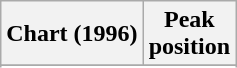<table class="wikitable sortable">
<tr>
<th>Chart (1996)</th>
<th>Peak<br>position</th>
</tr>
<tr>
</tr>
<tr>
</tr>
<tr>
</tr>
</table>
